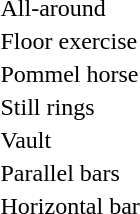<table>
<tr>
<td>All-around<br></td>
<td></td>
<td></td>
<td></td>
</tr>
<tr>
<td>Floor exercise<br></td>
<td></td>
<td></td>
<td></td>
</tr>
<tr>
<td>Pommel horse<br></td>
<td></td>
<td></td>
<td></td>
</tr>
<tr>
<td>Still rings<br></td>
<td></td>
<td></td>
<td></td>
</tr>
<tr>
<td>Vault<br></td>
<td></td>
<td></td>
<td></td>
</tr>
<tr>
<td>Parallel bars<br></td>
<td></td>
<td></td>
<td></td>
</tr>
<tr>
<td>Horizontal bar<br></td>
<td></td>
<td></td>
<td></td>
</tr>
</table>
